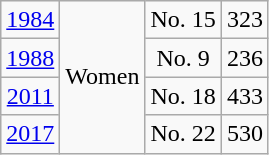<table class="wikitable">
<tr align="center">
<td><a href='#'>1984</a></td>
<td rowspan="5">Women</td>
<td>No. 15</td>
<td>323</td>
</tr>
<tr align="center">
<td><a href='#'>1988</a></td>
<td>No. 9</td>
<td>236</td>
</tr>
<tr align="center">
<td><a href='#'>2011</a></td>
<td>No. 18</td>
<td>433</td>
</tr>
<tr align="center">
<td><a href='#'>2017</a></td>
<td>No. 22</td>
<td>530</td>
</tr>
</table>
